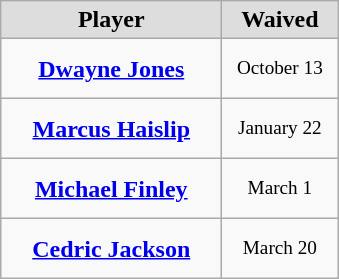<table class="wikitable" style="text-align: center">
<tr align="center"  bgcolor="#dddddd">
<td style="width:140px"><strong>Player</strong></td>
<td style="width:70px"><strong>Waived</strong></td>
</tr>
<tr style="height:40px">
<td><strong><a href='#'>Dwayne Jones</a></strong></td>
<td style="font-size: 80%">October 13</td>
</tr>
<tr style="height:40px">
<td><strong><a href='#'>Marcus Haislip</a></strong></td>
<td style="font-size: 80%">January 22</td>
</tr>
<tr style="height:40px">
<td><strong><a href='#'>Michael Finley</a></strong></td>
<td style="font-size: 80%">March 1</td>
</tr>
<tr style="height:40px">
<td><strong><a href='#'>Cedric Jackson</a></strong></td>
<td style="font-size: 80%">March 20</td>
</tr>
</table>
